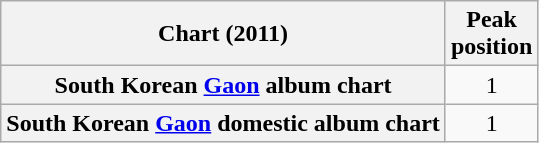<table class="wikitable plainrowheaders sortable" style="text-align:center;" border="1">
<tr>
<th scope="col">Chart (2011)</th>
<th scope="col">Peak<br>position</th>
</tr>
<tr>
<th scope="row">South Korean <a href='#'>Gaon</a> album chart</th>
<td>1</td>
</tr>
<tr>
<th scope="row">South Korean <a href='#'>Gaon</a> domestic album chart</th>
<td>1</td>
</tr>
</table>
